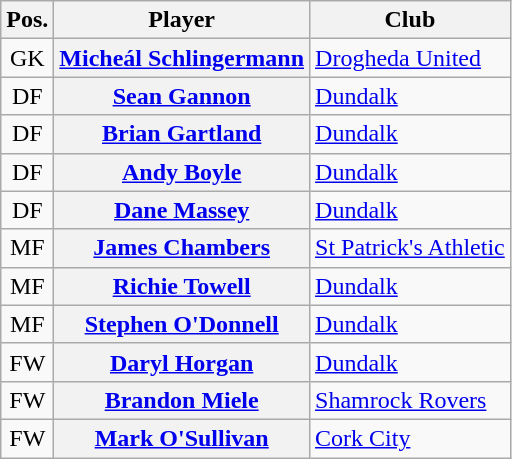<table class="wikitable plainrowheaders" style="text-align: left">
<tr>
<th scope=col>Pos.</th>
<th scope=col>Player</th>
<th scope=col>Club</th>
</tr>
<tr>
<td style=text-align:center>GK</td>
<th scope=row><a href='#'>Micheál Schlingermann</a> </th>
<td><a href='#'>Drogheda United</a></td>
</tr>
<tr>
<td style=text-align:center>DF</td>
<th scope=row><a href='#'>Sean Gannon</a> </th>
<td><a href='#'>Dundalk</a></td>
</tr>
<tr>
<td style=text-align:center>DF</td>
<th scope=row><a href='#'>Brian Gartland</a> </th>
<td><a href='#'>Dundalk</a></td>
</tr>
<tr>
<td style=text-align:center>DF</td>
<th scope=row><a href='#'>Andy Boyle</a> </th>
<td><a href='#'>Dundalk</a></td>
</tr>
<tr>
<td style=text-align:center>DF</td>
<th scope=row><a href='#'>Dane Massey</a> </th>
<td><a href='#'>Dundalk</a></td>
</tr>
<tr>
<td style=text-align:center>MF</td>
<th scope=row><a href='#'>James Chambers</a> </th>
<td><a href='#'>St Patrick's Athletic</a></td>
</tr>
<tr>
<td style=text-align:center>MF</td>
<th scope=row><a href='#'>Richie Towell</a> </th>
<td><a href='#'>Dundalk</a></td>
</tr>
<tr>
<td style=text-align:center>MF</td>
<th scope=row><a href='#'>Stephen O'Donnell</a> </th>
<td><a href='#'>Dundalk</a></td>
</tr>
<tr>
<td style=text-align:center>FW</td>
<th scope=row><a href='#'>Daryl Horgan</a> </th>
<td><a href='#'>Dundalk</a></td>
</tr>
<tr>
<td style=text-align:center>FW</td>
<th scope=row><a href='#'>Brandon Miele</a> </th>
<td><a href='#'>Shamrock Rovers</a></td>
</tr>
<tr>
<td style=text-align:center>FW</td>
<th scope=row><a href='#'>Mark O'Sullivan</a> </th>
<td><a href='#'>Cork City</a></td>
</tr>
</table>
